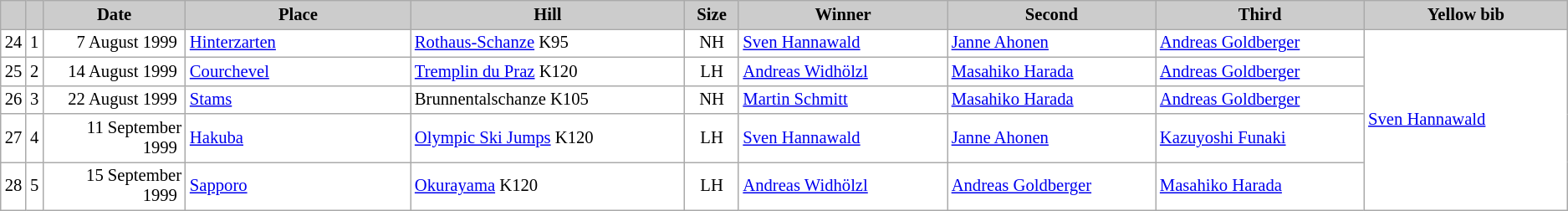<table class="wikitable plainrowheaders" style="background:#fff; font-size:86%; line-height:16px; border:grey solid 1px; border-collapse:collapse;">
<tr style="background:#ccc; text-align:center;">
<th scope="col" style="background:#ccc; width=20 px;"></th>
<th scope="col" style="background:#ccc; width=30 px;"></th>
<th scope="col" style="background:#ccc; width:120px;">Date</th>
<th scope="col" style="background:#ccc; width:200px;">Place</th>
<th scope="col" style="background:#ccc; width:240px;">Hill</th>
<th scope="col" style="background:#ccc; width:40px;">Size</th>
<th scope="col" style="background:#ccc; width:185px;">Winner</th>
<th scope="col" style="background:#ccc; width:185px;">Second</th>
<th scope="col" style="background:#ccc; width:185px;">Third</th>
<th scope="col" style="background:#ccc; width:180px;">Yellow bib</th>
</tr>
<tr>
<td align=center>24</td>
<td align=center>1</td>
<td align=right>7 August 1999 </td>
<td> <a href='#'>Hinterzarten</a></td>
<td><a href='#'>Rothaus-Schanze</a> K95</td>
<td align=center>NH</td>
<td> <a href='#'>Sven Hannawald</a></td>
<td> <a href='#'>Janne Ahonen</a></td>
<td> <a href='#'>Andreas Goldberger</a></td>
<td rowspan=5> <a href='#'>Sven Hannawald</a></td>
</tr>
<tr>
<td align=center>25</td>
<td align=center>2</td>
<td align=right>14 August 1999 </td>
<td> <a href='#'>Courchevel</a></td>
<td><a href='#'>Tremplin du Praz</a> K120</td>
<td align=center>LH</td>
<td> <a href='#'>Andreas Widhölzl</a></td>
<td> <a href='#'>Masahiko Harada</a></td>
<td> <a href='#'>Andreas Goldberger</a></td>
</tr>
<tr>
<td align=center>26</td>
<td align=center>3</td>
<td align=right>22 August 1999 </td>
<td> <a href='#'>Stams</a></td>
<td>Brunnentalschanze K105</td>
<td align=center>NH</td>
<td> <a href='#'>Martin Schmitt</a></td>
<td> <a href='#'>Masahiko Harada</a></td>
<td> <a href='#'>Andreas Goldberger</a></td>
</tr>
<tr>
<td align=center>27</td>
<td align=center>4</td>
<td align=right>11 September 1999 </td>
<td> <a href='#'>Hakuba</a></td>
<td><a href='#'>Olympic Ski Jumps</a> K120</td>
<td align=center>LH</td>
<td> <a href='#'>Sven Hannawald</a></td>
<td> <a href='#'>Janne Ahonen</a></td>
<td> <a href='#'>Kazuyoshi Funaki</a></td>
</tr>
<tr>
<td align=center>28</td>
<td align=center>5</td>
<td align=right>15 September 1999 </td>
<td> <a href='#'>Sapporo</a></td>
<td><a href='#'>Okurayama</a> K120</td>
<td align=center>LH</td>
<td> <a href='#'>Andreas Widhölzl</a></td>
<td> <a href='#'>Andreas Goldberger</a></td>
<td> <a href='#'>Masahiko Harada</a></td>
</tr>
</table>
